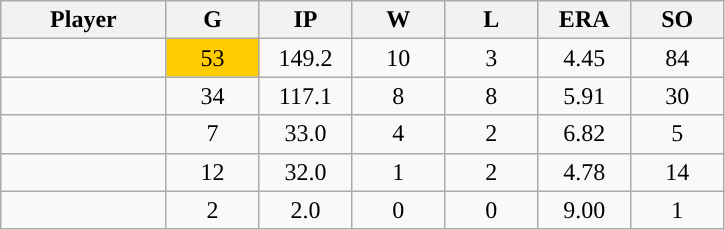<table class="wikitable sortable">
<tr>
<th bgcolor="#DDDDFF" width="16%">Player</th>
<th bgcolor="#DDDDFF" width="9%">G</th>
<th bgcolor="#DDDDFF" width="9%">IP</th>
<th bgcolor="#DDDDFF" width="9%">W</th>
<th bgcolor="#DDDDFF" width="9%">L</th>
<th bgcolor="#DDDDFF" width="9%">ERA</th>
<th bgcolor="#DDDDFF" width="9%">SO</th>
</tr>
<tr align="center">
<td></td>
<td style="background:#fc0;">53</td>
<td>149.2</td>
<td>10</td>
<td>3</td>
<td>4.45</td>
<td>84</td>
</tr>
<tr align="center">
<td></td>
<td>34</td>
<td>117.1</td>
<td>8</td>
<td>8</td>
<td>5.91</td>
<td>30</td>
</tr>
<tr align="center">
<td></td>
<td>7</td>
<td>33.0</td>
<td>4</td>
<td>2</td>
<td>6.82</td>
<td>5</td>
</tr>
<tr align="center">
<td></td>
<td>12</td>
<td>32.0</td>
<td>1</td>
<td>2</td>
<td>4.78</td>
<td>14</td>
</tr>
<tr align="center">
<td></td>
<td>2</td>
<td>2.0</td>
<td>0</td>
<td>0</td>
<td>9.00</td>
<td>1</td>
</tr>
</table>
